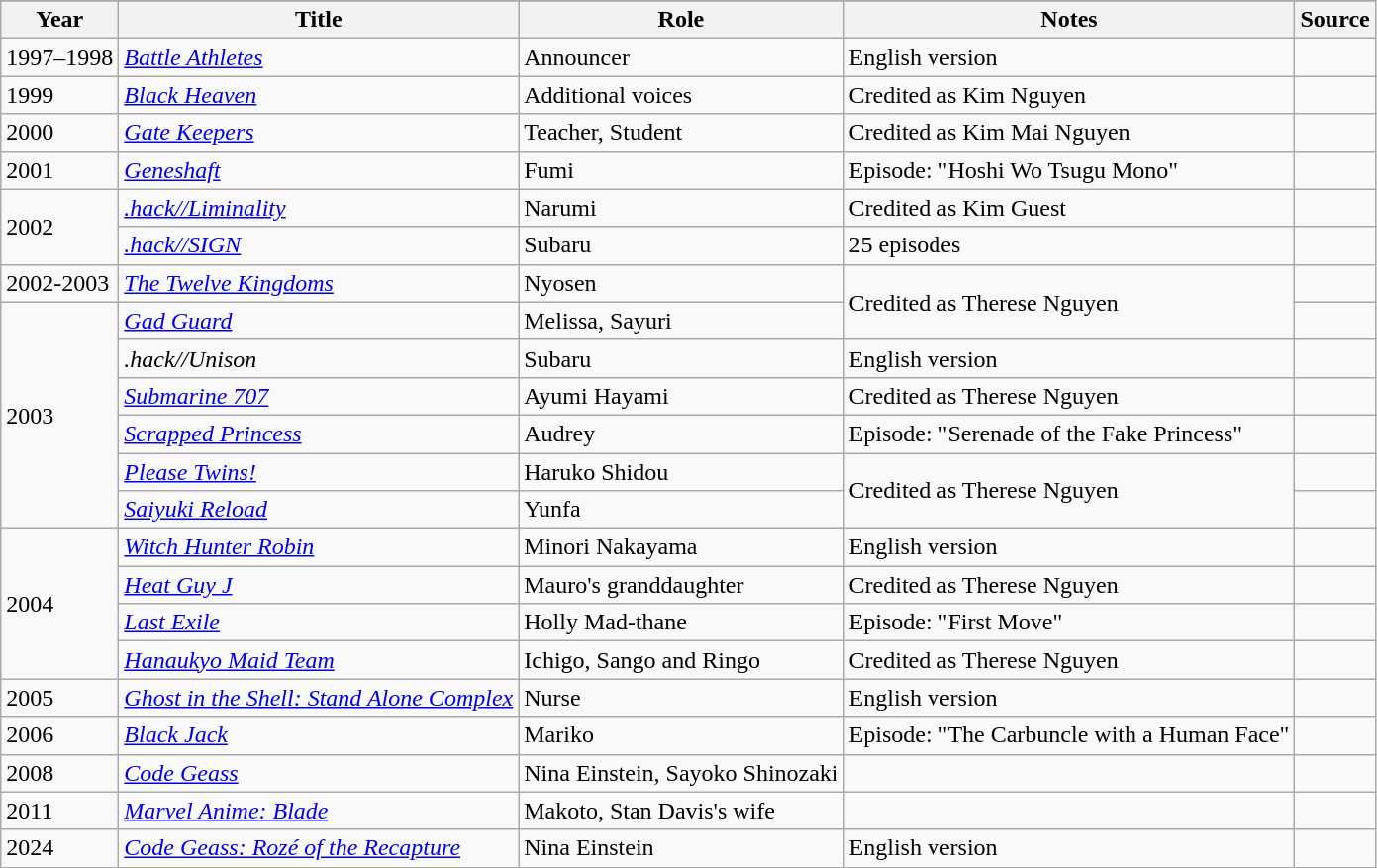<table class="wikitable sortable plainwheaders">
<tr>
</tr>
<tr style="text-align:center;">
<th scope="col">Year</th>
<th scope="col">Title</th>
<th scope="col">Role</th>
<th scope="col">Notes</th>
<th>Source</th>
</tr>
<tr>
<td>1997–1998</td>
<td><em><a href='#'>Battle Athletes</a></em></td>
<td>Announcer</td>
<td>English version</td>
<td></td>
</tr>
<tr>
<td>1999</td>
<td><em><a href='#'>Black Heaven</a></em></td>
<td>Additional voices</td>
<td>Credited as Kim Nguyen</td>
<td></td>
</tr>
<tr>
<td>2000</td>
<td><em><a href='#'>Gate Keepers</a></em></td>
<td>Teacher, Student</td>
<td>Credited as Kim Mai Nguyen</td>
<td></td>
</tr>
<tr>
<td>2001</td>
<td><em><a href='#'>Geneshaft</a></em></td>
<td>Fumi</td>
<td>Episode: "Hoshi Wo Tsugu Mono"</td>
<td></td>
</tr>
<tr>
<td rowspan="2">2002</td>
<td><em><a href='#'>.hack//Liminality</a></em></td>
<td>Narumi</td>
<td>Credited as Kim Guest</td>
<td></td>
</tr>
<tr>
<td><em><a href='#'>.hack//SIGN</a></em></td>
<td>Subaru</td>
<td>25 episodes</td>
<td></td>
</tr>
<tr>
<td>2002-2003</td>
<td><em><a href='#'>The Twelve Kingdoms</a></em></td>
<td>Nyosen</td>
<td rowspan="2">Credited as Therese Nguyen</td>
<td></td>
</tr>
<tr>
<td rowspan="6">2003</td>
<td><em><a href='#'>Gad Guard</a></em></td>
<td>Melissa, Sayuri</td>
<td></td>
</tr>
<tr>
<td><em>.hack//Unison</em></td>
<td>Subaru</td>
<td>English version</td>
<td></td>
</tr>
<tr>
<td><em><a href='#'>Submarine 707</a></em></td>
<td>Ayumi Hayami</td>
<td>Credited as Therese Nguyen</td>
<td></td>
</tr>
<tr>
<td><em><a href='#'>Scrapped Princess</a></em></td>
<td>Audrey</td>
<td>Episode: "Serenade of the Fake Princess"</td>
<td></td>
</tr>
<tr>
<td><em><a href='#'>Please Twins!</a></em></td>
<td>Haruko Shidou</td>
<td rowspan="2">Credited as Therese Nguyen</td>
<td></td>
</tr>
<tr>
<td><em><a href='#'>Saiyuki Reload</a></em></td>
<td>Yunfa</td>
<td></td>
</tr>
<tr>
<td rowspan="4">2004</td>
<td><em><a href='#'>Witch Hunter Robin</a></em></td>
<td>Minori Nakayama</td>
<td>English version</td>
<td></td>
</tr>
<tr>
<td><em><a href='#'>Heat Guy J</a></em></td>
<td>Mauro's granddaughter</td>
<td>Credited as Therese Nguyen</td>
<td></td>
</tr>
<tr>
<td><em><a href='#'>Last Exile</a></em></td>
<td>Holly Mad-thane</td>
<td>Episode: "First Move"</td>
<td></td>
</tr>
<tr>
<td><em><a href='#'>Hanaukyo Maid Team</a></em></td>
<td>Ichigo, Sango and Ringo</td>
<td>Credited as Therese Nguyen</td>
<td></td>
</tr>
<tr>
<td>2005</td>
<td><em><a href='#'>Ghost in the Shell: Stand Alone Complex</a></em></td>
<td>Nurse</td>
<td>English version</td>
<td></td>
</tr>
<tr>
<td>2006</td>
<td><em><a href='#'>Black Jack</a></em></td>
<td>Mariko</td>
<td>Episode: "The Carbuncle with a Human Face"</td>
<td></td>
</tr>
<tr>
<td>2008</td>
<td><em><a href='#'>Code Geass</a></em></td>
<td>Nina Einstein, Sayoko Shinozaki</td>
<td></td>
<td></td>
</tr>
<tr>
<td>2011</td>
<td><em><a href='#'>Marvel Anime: Blade</a></em></td>
<td>Makoto, Stan Davis's wife</td>
<td></td>
<td></td>
</tr>
<tr>
<td>2024</td>
<td><em><a href='#'>Code Geass: Rozé of the Recapture</a></em></td>
<td>Nina Einstein</td>
<td>English version</td>
<td></td>
</tr>
</table>
